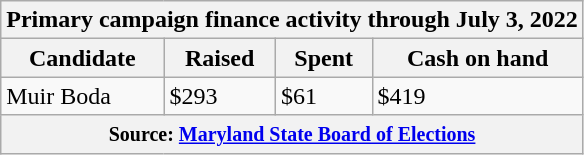<table class="wikitable sortable">
<tr>
<th colspan="4">Primary campaign finance activity through July 3, 2022</th>
</tr>
<tr>
<th>Candidate</th>
<th>Raised</th>
<th>Spent</th>
<th>Cash on hand</th>
</tr>
<tr>
<td data-sort-value="Boda, Muir">Muir Boda</td>
<td>$293</td>
<td>$61</td>
<td>$419</td>
</tr>
<tr>
<th colspan="4"><small>Source: <a href='#'>Maryland State Board of Elections</a></small></th>
</tr>
</table>
